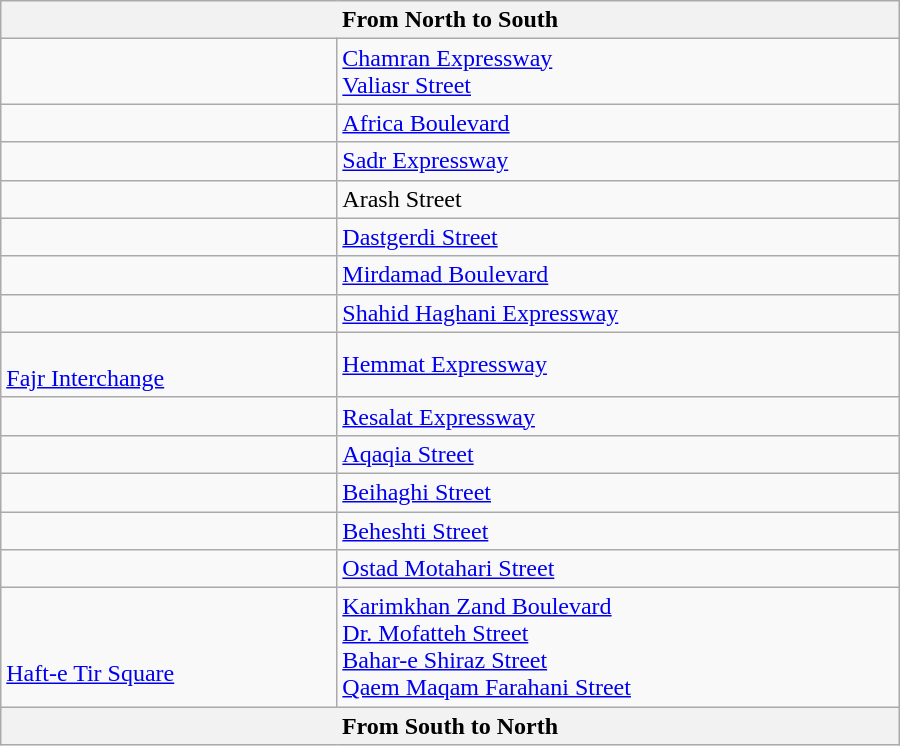<table class="wikitable" style="text-align:left" width="600px">
<tr>
<th text-align="left" colspan="3"> From North to South </th>
</tr>
<tr>
<td><br></td>
<td> <a href='#'>Chamran Expressway</a><br> <a href='#'>Valiasr Street</a></td>
</tr>
<tr>
<td></td>
<td> <a href='#'>Africa Boulevard</a></td>
</tr>
<tr>
<td></td>
<td> <a href='#'>Sadr Expressway</a></td>
</tr>
<tr>
<td></td>
<td> Arash Street</td>
</tr>
<tr>
<td></td>
<td> <a href='#'>Dastgerdi Street</a></td>
</tr>
<tr>
<td></td>
<td> <a href='#'>Mirdamad Boulevard</a></td>
</tr>
<tr>
<td></td>
<td> <a href='#'>Shahid Haghani Expressway</a></td>
</tr>
<tr>
<td><br><a href='#'>Fajr Interchange</a></td>
<td> <a href='#'>Hemmat Expressway</a></td>
</tr>
<tr>
<td></td>
<td> <a href='#'>Resalat Expressway</a></td>
</tr>
<tr>
<td></td>
<td> <a href='#'>Aqaqia Street</a></td>
</tr>
<tr>
<td></td>
<td> <a href='#'>Beihaghi Street</a></td>
</tr>
<tr>
<td></td>
<td> <a href='#'>Beheshti Street</a></td>
</tr>
<tr>
<td></td>
<td> <a href='#'>Ostad Motahari Street</a></td>
</tr>
<tr>
<td><br><br><a href='#'>Haft-e Tir Square</a></td>
<td> <a href='#'>Karimkhan Zand Boulevard</a><br> <a href='#'>Dr. Mofatteh Street</a><br> <a href='#'>Bahar-e Shiraz Street</a><br> <a href='#'>Qaem Maqam Farahani Street</a></td>
</tr>
<tr>
<th text-align="left" colspan="3"> From South to North </th>
</tr>
</table>
